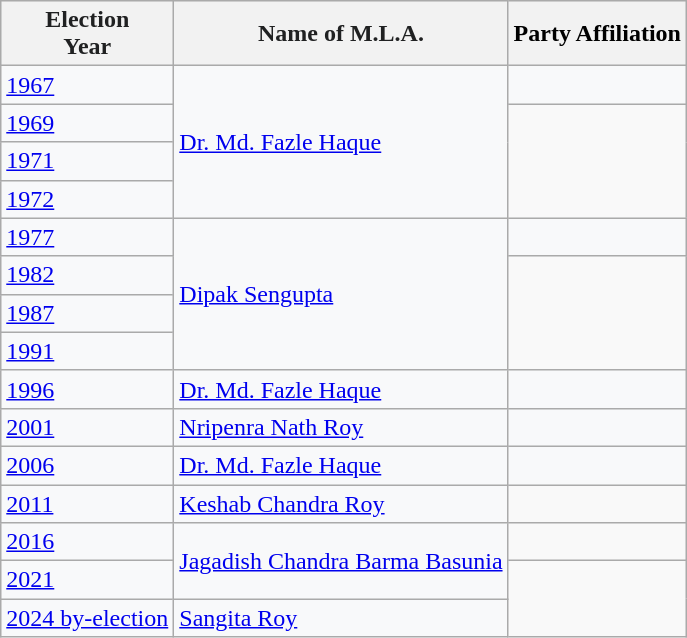<table class="wikitable sortable">
<tr style="font-weight:bold; text-align:center; background-color:#EAECF0;">
<th style="vertical-align:middle; color:#202122;">Election<br>Year</th>
<th style="vertical-align:middle; color:#202122;">Name of M.L.A.</th>
<th colspan=2>Party Affiliation</th>
</tr>
<tr style="background-color:#F8F9FA;">
<td style="color:#0645AD;"><a href='#'>1967</a></td>
<td rowspan="4" style="vertical-align:middle; color:#202122;"><a href='#'>Dr. Md. Fazle Haque</a></td>
<td></td>
</tr>
<tr>
<td style="vertical-align:middle; background-color:#F8F9FA; color:#202122;"><a href='#'>1969</a></td>
</tr>
<tr>
<td style="vertical-align:middle; background-color:#F8F9FA; color:#202122;"><a href='#'>1971</a></td>
</tr>
<tr>
<td style="vertical-align:middle; background-color:#F8F9FA; color:#202122;"><a href='#'>1972</a></td>
</tr>
<tr style="background-color:#F8F9FA;">
<td style="vertical-align:middle; color:#202122;"><a href='#'>1977</a></td>
<td rowspan="4" style="vertical-align:middle; color:#202122;"><a href='#'>Dipak Sengupta</a></td>
<td></td>
</tr>
<tr>
<td style="vertical-align:middle; background-color:#F8F9FA; color:#202122;"><a href='#'>1982</a></td>
</tr>
<tr>
<td style="vertical-align:middle; background-color:#F8F9FA; color:#202122;"><a href='#'>1987</a></td>
</tr>
<tr>
<td style="vertical-align:middle; background-color:#F8F9FA; color:#202122;"><a href='#'>1991</a></td>
</tr>
<tr style="background-color:#F8F9FA;">
<td style="vertical-align:middle; color:#202122;"><a href='#'>1996</a></td>
<td style="vertical-align:middle; color:#202122;"><a href='#'>Dr. Md. Fazle Haque</a></td>
<td></td>
</tr>
<tr style="background-color:#F8F9FA;">
<td style="color:#0645AD;"><a href='#'>2001</a></td>
<td style="vertical-align:middle; color:#202122;"><a href='#'>Nripenra Nath Roy</a></td>
<td></td>
</tr>
<tr style="background-color:#F8F9FA;">
<td style="color:#0645AD;"><a href='#'>2006</a></td>
<td style="vertical-align:middle; color:#202122;"><a href='#'>Dr. Md. Fazle Haque</a></td>
<td></td>
</tr>
<tr>
<td style="background-color:#F8F9FA; color:#0645AD;"><a href='#'>2011</a></td>
<td rowspan="1" style="vertical-align:middle; background-color:#F8F9FA; color:#202122;"><a href='#'>Keshab Chandra Roy</a></td>
</tr>
<tr>
<td style="background-color:#F8F9FA; color:#0645AD;"><a href='#'>2016</a></td>
<td rowspan="2" style="vertical-align:middle; background-color:#F8F9FA; color:#202122;"><a href='#'>Jagadish Chandra Barma Basunia</a></td>
<td></td>
</tr>
<tr>
<td style="background-color:#F8F9FA; color:#0645AD;"><a href='#'>2021</a></td>
</tr>
<tr>
<td style="background-color:#F8F9FA; color:#0645AD;"><a href='#'>2024 by-election</a></td>
<td rowspan="1" style="vertical-align:middle; background-color:#F8F9FA; color:#202122;"><a href='#'>Sangita Roy</a></td>
</tr>
</table>
